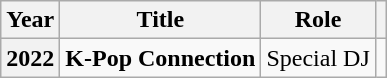<table class="wikitable sortable plainrowheaders">
<tr>
<th scope="col">Year</th>
<th scope="col">Title</th>
<th scope="col">Role</th>
<th scope="col" class="unsortable"></th>
</tr>
<tr>
<th scope="row">2022</th>
<td><strong>K-Pop Connection<em></td>
<td>Special DJ</td>
<td></td>
</tr>
</table>
